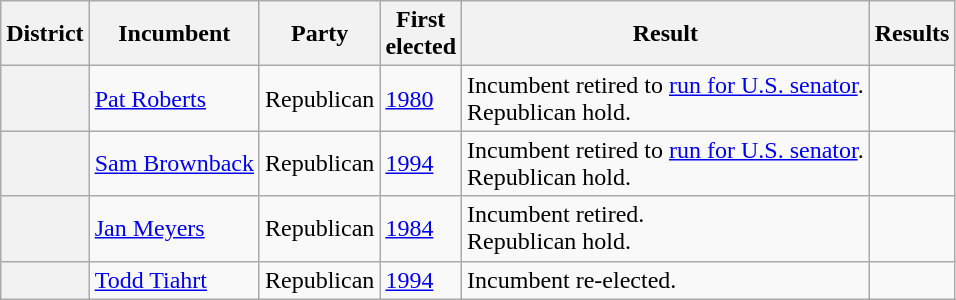<table class=wikitable>
<tr>
<th>District</th>
<th>Incumbent</th>
<th>Party</th>
<th>First<br>elected</th>
<th>Result</th>
<th>Results</th>
</tr>
<tr>
<th></th>
<td><a href='#'>Pat Roberts</a></td>
<td>Republican</td>
<td><a href='#'>1980</a></td>
<td>Incumbent retired to <a href='#'>run for U.S. senator</a>.<br>Republican hold.</td>
<td nowrap></td>
</tr>
<tr>
<th></th>
<td><a href='#'>Sam Brownback</a></td>
<td>Republican</td>
<td><a href='#'>1994</a></td>
<td>Incumbent retired to <a href='#'>run for U.S. senator</a>.<br>Republican hold.</td>
<td nowrap></td>
</tr>
<tr>
<th></th>
<td><a href='#'>Jan Meyers</a></td>
<td>Republican</td>
<td><a href='#'>1984</a></td>
<td>Incumbent retired.<br>Republican hold.</td>
<td nowrap></td>
</tr>
<tr>
<th></th>
<td><a href='#'>Todd Tiahrt</a></td>
<td>Republican</td>
<td><a href='#'>1994</a></td>
<td>Incumbent re-elected.</td>
<td nowrap></td>
</tr>
</table>
